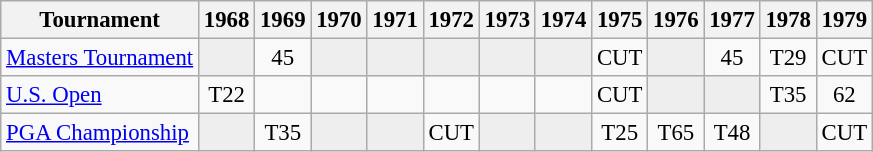<table class="wikitable" style="font-size:95%;text-align:center;">
<tr>
<th>Tournament</th>
<th>1968</th>
<th>1969</th>
<th>1970</th>
<th>1971</th>
<th>1972</th>
<th>1973</th>
<th>1974</th>
<th>1975</th>
<th>1976</th>
<th>1977</th>
<th>1978</th>
<th>1979</th>
</tr>
<tr>
<td align=left><a href='#'>Masters Tournament</a></td>
<td style="background:#eeeeee;"></td>
<td>45</td>
<td style="background:#eeeeee;"></td>
<td style="background:#eeeeee;"></td>
<td style="background:#eeeeee;"></td>
<td style="background:#eeeeee;"></td>
<td style="background:#eeeeee;"></td>
<td>CUT</td>
<td style="background:#eeeeee;"></td>
<td>45</td>
<td>T29</td>
<td>CUT</td>
</tr>
<tr>
<td align=left><a href='#'>U.S. Open</a></td>
<td>T22</td>
<td></td>
<td></td>
<td></td>
<td></td>
<td></td>
<td></td>
<td>CUT</td>
<td style="background:#eeeeee;"></td>
<td style="background:#eeeeee;"></td>
<td>T35</td>
<td>62</td>
</tr>
<tr>
<td align=left><a href='#'>PGA Championship</a></td>
<td style="background:#eeeeee;"></td>
<td>T35</td>
<td style="background:#eeeeee;"></td>
<td style="background:#eeeeee;"></td>
<td>CUT</td>
<td style="background:#eeeeee;"></td>
<td style="background:#eeeeee;"></td>
<td>T25</td>
<td>T65</td>
<td>T48</td>
<td style="background:#eeeeee;"></td>
<td>CUT</td>
</tr>
</table>
